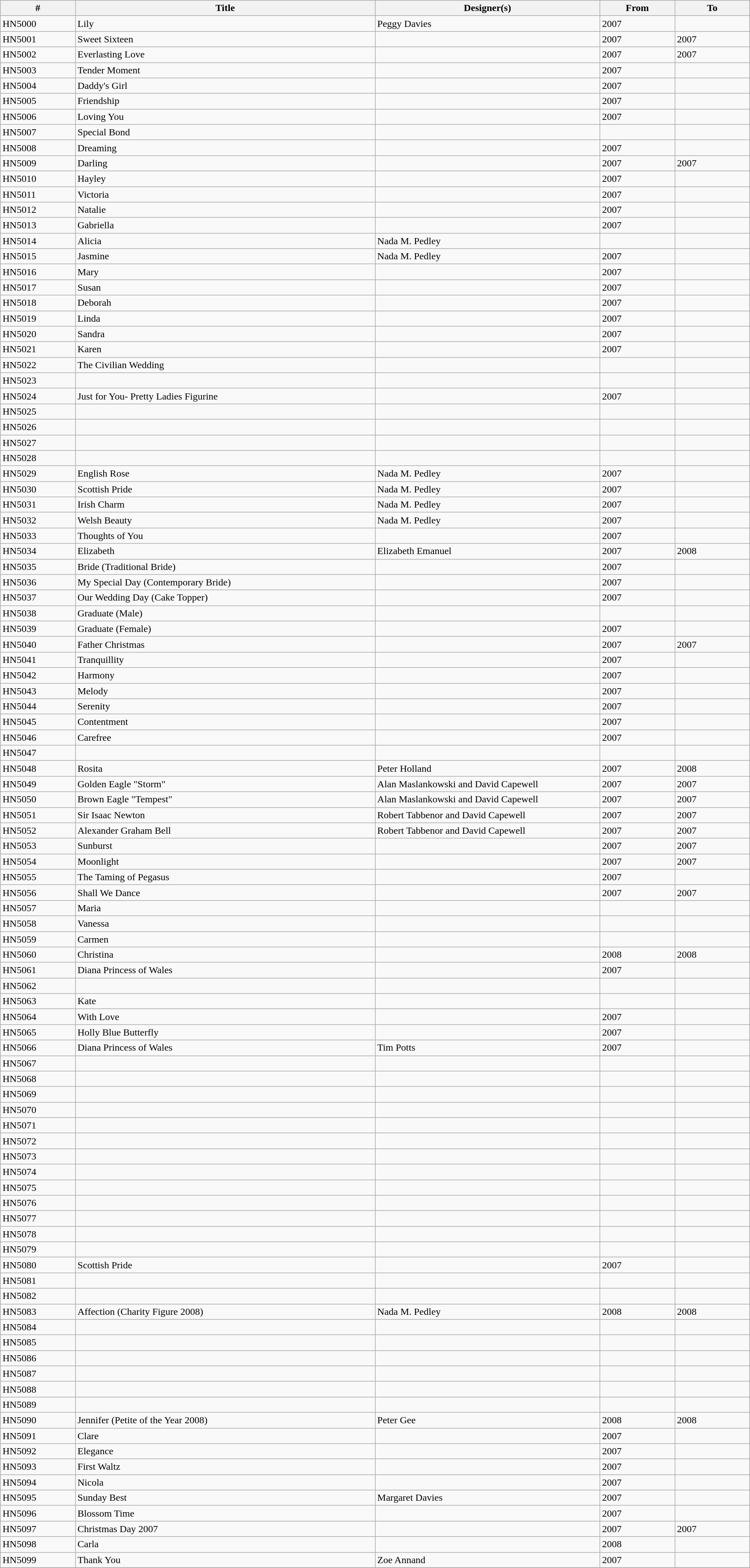<table class="wikitable collapsible" width="97%" border="1" cellpadding="1" cellspacing="0" align="centre">
<tr>
<th width=10%>#</th>
<th width=40%>Title</th>
<th width=30%>Designer(s)</th>
<th width=10%>From</th>
<th width=10%>To</th>
</tr>
<tr>
<td>HN5000</td>
<td>Lily</td>
<td>Peggy Davies</td>
<td>2007</td>
<td></td>
</tr>
<tr>
<td>HN5001</td>
<td>Sweet Sixteen</td>
<td></td>
<td>2007</td>
<td>2007</td>
</tr>
<tr>
<td>HN5002</td>
<td>Everlasting Love</td>
<td></td>
<td>2007</td>
<td>2007</td>
</tr>
<tr>
<td>HN5003</td>
<td>Tender Moment</td>
<td></td>
<td>2007</td>
<td></td>
</tr>
<tr>
<td>HN5004</td>
<td>Daddy's Girl</td>
<td></td>
<td>2007</td>
<td></td>
</tr>
<tr>
<td>HN5005</td>
<td>Friendship</td>
<td></td>
<td>2007</td>
<td></td>
</tr>
<tr>
<td>HN5006</td>
<td>Loving You</td>
<td></td>
<td>2007</td>
<td></td>
</tr>
<tr>
<td>HN5007</td>
<td>Special Bond</td>
<td></td>
<td></td>
<td></td>
</tr>
<tr>
<td>HN5008</td>
<td>Dreaming</td>
<td></td>
<td>2007</td>
<td></td>
</tr>
<tr>
<td>HN5009</td>
<td>Darling</td>
<td></td>
<td>2007</td>
<td>2007</td>
</tr>
<tr>
<td>HN5010</td>
<td>Hayley</td>
<td></td>
<td>2007</td>
<td></td>
</tr>
<tr>
<td>HN5011</td>
<td>Victoria</td>
<td></td>
<td>2007</td>
<td></td>
</tr>
<tr>
<td>HN5012</td>
<td>Natalie</td>
<td></td>
<td>2007</td>
<td></td>
</tr>
<tr>
<td>HN5013</td>
<td>Gabriella</td>
<td></td>
<td>2007</td>
<td></td>
</tr>
<tr>
<td>HN5014</td>
<td>Alicia</td>
<td>Nada M. Pedley</td>
<td></td>
<td></td>
</tr>
<tr>
<td>HN5015</td>
<td>Jasmine</td>
<td>Nada M. Pedley</td>
<td>2007</td>
<td></td>
</tr>
<tr>
<td>HN5016</td>
<td>Mary</td>
<td></td>
<td>2007</td>
<td></td>
</tr>
<tr>
<td>HN5017</td>
<td>Susan</td>
<td></td>
<td>2007</td>
<td></td>
</tr>
<tr>
<td>HN5018</td>
<td>Deborah</td>
<td></td>
<td>2007</td>
<td></td>
</tr>
<tr>
<td>HN5019</td>
<td>Linda</td>
<td></td>
<td>2007</td>
<td></td>
</tr>
<tr>
<td>HN5020</td>
<td>Sandra</td>
<td></td>
<td>2007</td>
<td></td>
</tr>
<tr>
<td>HN5021</td>
<td>Karen</td>
<td></td>
<td>2007</td>
<td></td>
</tr>
<tr>
<td>HN5022</td>
<td>The Civilian Wedding</td>
<td></td>
<td></td>
<td></td>
</tr>
<tr>
<td>HN5023</td>
<td></td>
<td></td>
<td></td>
<td></td>
</tr>
<tr>
<td>HN5024</td>
<td>Just for You- Pretty Ladies Figurine</td>
<td></td>
<td>2007</td>
<td></td>
</tr>
<tr>
<td>HN5025</td>
<td></td>
<td></td>
<td></td>
<td></td>
</tr>
<tr>
<td>HN5026</td>
<td></td>
<td></td>
<td></td>
<td></td>
</tr>
<tr>
<td>HN5027</td>
<td></td>
<td></td>
<td></td>
<td></td>
</tr>
<tr>
<td>HN5028</td>
<td></td>
<td></td>
<td></td>
<td></td>
</tr>
<tr>
<td>HN5029</td>
<td>English Rose</td>
<td>Nada M. Pedley</td>
<td>2007</td>
<td></td>
</tr>
<tr>
<td>HN5030</td>
<td>Scottish Pride</td>
<td>Nada M. Pedley</td>
<td>2007</td>
<td></td>
</tr>
<tr>
<td>HN5031</td>
<td>Irish Charm</td>
<td>Nada M. Pedley</td>
<td>2007</td>
<td></td>
</tr>
<tr>
<td>HN5032</td>
<td>Welsh Beauty</td>
<td>Nada M. Pedley</td>
<td>2007</td>
<td></td>
</tr>
<tr>
<td>HN5033</td>
<td>Thoughts of You</td>
<td></td>
<td>2007</td>
<td></td>
</tr>
<tr>
<td>HN5034</td>
<td>Elizabeth</td>
<td>Elizabeth Emanuel</td>
<td>2007</td>
<td>2008</td>
</tr>
<tr>
<td>HN5035</td>
<td>Bride (Traditional Bride)</td>
<td></td>
<td>2007</td>
<td></td>
</tr>
<tr>
<td>HN5036</td>
<td>My Special Day (Contemporary Bride)</td>
<td></td>
<td>2007</td>
<td></td>
</tr>
<tr>
<td>HN5037</td>
<td>Our Wedding Day (Cake Topper)</td>
<td></td>
<td>2007</td>
<td></td>
</tr>
<tr>
<td>HN5038</td>
<td>Graduate (Male)</td>
<td></td>
<td></td>
<td></td>
</tr>
<tr>
<td>HN5039</td>
<td>Graduate (Female)</td>
<td></td>
<td>2007</td>
<td></td>
</tr>
<tr>
<td>HN5040</td>
<td>Father Christmas</td>
<td></td>
<td>2007</td>
<td>2007</td>
</tr>
<tr>
<td>HN5041</td>
<td>Tranquillity</td>
<td></td>
<td>2007</td>
<td></td>
</tr>
<tr>
<td>HN5042</td>
<td>Harmony</td>
<td></td>
<td>2007</td>
<td></td>
</tr>
<tr>
<td>HN5043</td>
<td>Melody</td>
<td></td>
<td>2007</td>
<td></td>
</tr>
<tr>
<td>HN5044</td>
<td>Serenity</td>
<td></td>
<td>2007</td>
<td></td>
</tr>
<tr>
<td>HN5045</td>
<td>Contentment</td>
<td></td>
<td>2007</td>
<td></td>
</tr>
<tr>
<td>HN5046</td>
<td>Carefree</td>
<td></td>
<td>2007</td>
<td></td>
</tr>
<tr>
<td>HN5047</td>
<td></td>
<td></td>
<td></td>
<td></td>
</tr>
<tr>
<td>HN5048</td>
<td>Rosita</td>
<td>Peter Holland</td>
<td>2007</td>
<td>2008</td>
</tr>
<tr>
<td>HN5049</td>
<td>Golden Eagle "Storm"</td>
<td>Alan Maslankowski and David Capewell</td>
<td>2007</td>
<td>2007</td>
</tr>
<tr>
<td>HN5050</td>
<td>Brown Eagle "Tempest"</td>
<td>Alan Maslankowski and David Capewell</td>
<td>2007</td>
<td>2007</td>
</tr>
<tr>
<td>HN5051</td>
<td>Sir Isaac Newton</td>
<td>Robert Tabbenor and David Capewell</td>
<td>2007</td>
<td>2007</td>
</tr>
<tr>
<td>HN5052</td>
<td>Alexander Graham Bell</td>
<td>Robert Tabbenor and David Capewell</td>
<td>2007</td>
<td>2007</td>
</tr>
<tr>
<td>HN5053</td>
<td>Sunburst</td>
<td></td>
<td>2007</td>
<td>2007</td>
</tr>
<tr>
<td>HN5054</td>
<td>Moonlight</td>
<td></td>
<td>2007</td>
<td>2007</td>
</tr>
<tr>
<td>HN5055</td>
<td>The Taming of Pegasus</td>
<td></td>
<td>2007</td>
<td></td>
</tr>
<tr>
<td>HN5056</td>
<td>Shall We Dance</td>
<td></td>
<td>2007</td>
<td>2007</td>
</tr>
<tr>
<td>HN5057</td>
<td>Maria</td>
<td></td>
<td></td>
<td></td>
</tr>
<tr>
<td>HN5058</td>
<td>Vanessa</td>
<td></td>
<td></td>
<td></td>
</tr>
<tr>
<td>HN5059</td>
<td>Carmen</td>
<td></td>
<td></td>
<td></td>
</tr>
<tr>
<td>HN5060</td>
<td>Christina</td>
<td></td>
<td>2008</td>
<td>2008</td>
</tr>
<tr>
<td>HN5061</td>
<td>Diana Princess of Wales</td>
<td></td>
<td>2007</td>
<td></td>
</tr>
<tr>
<td>HN5062</td>
<td></td>
<td></td>
<td></td>
<td></td>
</tr>
<tr>
<td>HN5063</td>
<td>Kate</td>
<td></td>
<td></td>
<td></td>
</tr>
<tr>
<td>HN5064</td>
<td>With Love</td>
<td></td>
<td>2007</td>
<td></td>
</tr>
<tr>
<td>HN5065</td>
<td>Holly Blue Butterfly</td>
<td></td>
<td>2007</td>
<td></td>
</tr>
<tr>
<td>HN5066</td>
<td>Diana Princess of Wales</td>
<td>Tim Potts</td>
<td>2007</td>
<td></td>
</tr>
<tr>
<td>HN5067</td>
<td></td>
<td></td>
<td></td>
<td></td>
</tr>
<tr>
<td>HN5068</td>
<td></td>
<td></td>
<td></td>
<td></td>
</tr>
<tr>
<td>HN5069</td>
<td></td>
<td></td>
<td></td>
<td></td>
</tr>
<tr>
<td>HN5070</td>
<td></td>
<td></td>
<td></td>
<td></td>
</tr>
<tr>
<td>HN5071</td>
<td></td>
<td></td>
<td></td>
<td></td>
</tr>
<tr>
<td>HN5072</td>
<td></td>
<td></td>
<td></td>
<td></td>
</tr>
<tr>
<td>HN5073</td>
<td></td>
<td></td>
<td></td>
<td></td>
</tr>
<tr>
<td>HN5074</td>
<td></td>
<td></td>
<td></td>
<td></td>
</tr>
<tr>
<td>HN5075</td>
<td></td>
<td></td>
<td></td>
<td></td>
</tr>
<tr>
<td>HN5076</td>
<td></td>
<td></td>
<td></td>
<td></td>
</tr>
<tr>
<td>HN5077</td>
<td></td>
<td></td>
<td></td>
<td></td>
</tr>
<tr>
<td>HN5078</td>
<td></td>
<td></td>
<td></td>
<td></td>
</tr>
<tr>
<td>HN5079</td>
<td></td>
<td></td>
<td></td>
<td></td>
</tr>
<tr>
<td>HN5080</td>
<td>Scottish Pride</td>
<td></td>
<td>2007</td>
<td></td>
</tr>
<tr>
<td>HN5081</td>
<td></td>
<td></td>
<td></td>
<td></td>
</tr>
<tr>
<td>HN5082</td>
<td></td>
<td></td>
<td></td>
<td></td>
</tr>
<tr>
<td>HN5083</td>
<td>Affection (Charity Figure 2008)</td>
<td>Nada M. Pedley</td>
<td>2008</td>
<td>2008</td>
</tr>
<tr>
<td>HN5084</td>
<td></td>
<td></td>
<td></td>
<td></td>
</tr>
<tr>
<td>HN5085</td>
<td></td>
<td></td>
<td></td>
<td></td>
</tr>
<tr>
<td>HN5086</td>
<td></td>
<td></td>
<td></td>
<td></td>
</tr>
<tr>
<td>HN5087</td>
<td></td>
<td></td>
<td></td>
<td></td>
</tr>
<tr>
<td>HN5088</td>
<td></td>
<td></td>
<td></td>
<td></td>
</tr>
<tr>
<td>HN5089</td>
<td></td>
<td></td>
<td></td>
<td></td>
</tr>
<tr>
<td>HN5090</td>
<td>Jennifer (Petite of the Year 2008)</td>
<td>Peter Gee</td>
<td>2008</td>
<td>2008</td>
</tr>
<tr>
<td>HN5091</td>
<td>Clare</td>
<td></td>
<td>2007</td>
<td></td>
</tr>
<tr>
<td>HN5092</td>
<td>Elegance</td>
<td></td>
<td>2007</td>
<td></td>
</tr>
<tr>
<td>HN5093</td>
<td>First Waltz</td>
<td></td>
<td>2007</td>
<td></td>
</tr>
<tr>
<td>HN5094</td>
<td>Nicola</td>
<td></td>
<td>2007</td>
<td></td>
</tr>
<tr>
<td>HN5095</td>
<td>Sunday Best</td>
<td>Margaret Davies</td>
<td>2007</td>
<td></td>
</tr>
<tr>
<td>HN5096</td>
<td>Blossom Time</td>
<td></td>
<td>2007</td>
<td></td>
</tr>
<tr>
<td>HN5097</td>
<td>Christmas Day 2007</td>
<td></td>
<td>2007</td>
<td>2007</td>
</tr>
<tr>
<td>HN5098</td>
<td>Carla</td>
<td></td>
<td>2008</td>
<td></td>
</tr>
<tr>
<td>HN5099</td>
<td>Thank You</td>
<td>Zoe Annand</td>
<td>2007</td>
<td></td>
</tr>
<tr>
</tr>
</table>
